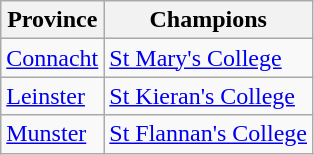<table class="wikitable">
<tr>
<th>Province</th>
<th>Champions</th>
</tr>
<tr>
<td><a href='#'>Connacht</a></td>
<td><a href='#'>St Mary's College</a></td>
</tr>
<tr>
<td><a href='#'>Leinster</a></td>
<td><a href='#'>St Kieran's College</a></td>
</tr>
<tr>
<td><a href='#'>Munster</a></td>
<td><a href='#'>St Flannan's College</a></td>
</tr>
</table>
